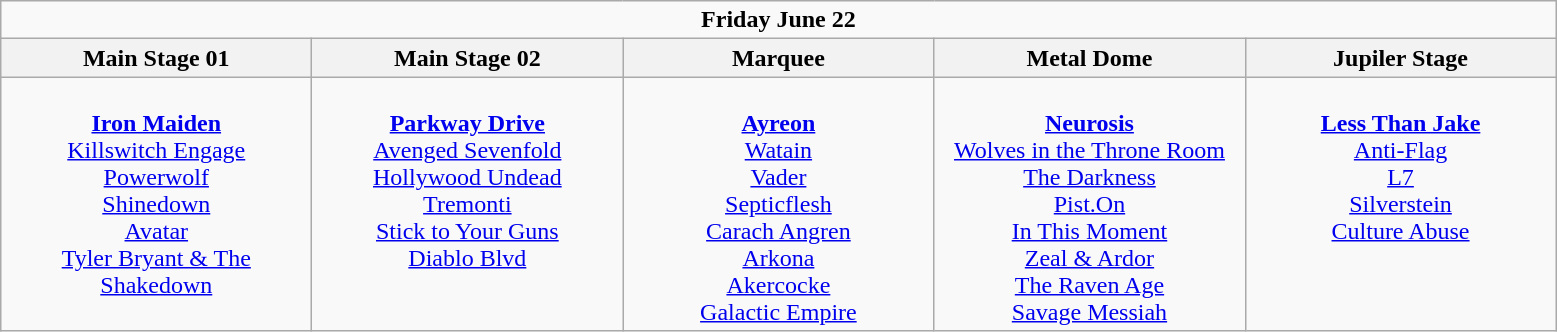<table class="wikitable">
<tr>
<td colspan="5" style="text-align:center;"><strong>Friday June 22</strong></td>
</tr>
<tr>
<th>Main Stage 01</th>
<th>Main Stage 02</th>
<th>Marquee</th>
<th>Metal Dome</th>
<th>Jupiler Stage</th>
</tr>
<tr>
<td style="text-align:center; vertical-align:top; width:200px;"><br><strong><a href='#'>Iron Maiden</a></strong> <br>
<a href='#'>Killswitch Engage</a> <br>
<a href='#'>Powerwolf</a> <br>
<a href='#'>Shinedown</a> <br>
<a href='#'>Avatar</a> <br>
<a href='#'>Tyler Bryant & The Shakedown</a></td>
<td style="text-align:center; vertical-align:top; width:200px;"><br><strong><a href='#'>Parkway Drive</a></strong> <br>
<a href='#'>Avenged Sevenfold</a> <br>
<a href='#'>Hollywood Undead</a> <br>
<a href='#'>Tremonti</a> <br>
<a href='#'>Stick to Your Guns</a> <br>
<a href='#'>Diablo Blvd</a></td>
<td style="text-align:center; vertical-align:top; width:200px;"><br><strong><a href='#'>Ayreon</a></strong> <br>
<a href='#'>Watain</a> <br>
<a href='#'>Vader</a> <br>
<a href='#'>Septicflesh</a> <br>
<a href='#'>Carach Angren</a> <br>
<a href='#'>Arkona</a> <br>
<a href='#'>Akercocke</a> <br>
<a href='#'>Galactic Empire</a></td>
<td style="text-align:center; vertical-align:top; width:200px;"><br><strong><a href='#'>Neurosis</a></strong> <br>
<a href='#'>Wolves in the Throne Room</a> <br>
<a href='#'>The Darkness</a> <br>
<a href='#'>Pist.On</a> <br>
<a href='#'>In This Moment</a> <br>
<a href='#'>Zeal & Ardor</a> <br>
<a href='#'>The Raven Age</a> <br>
<a href='#'>Savage Messiah</a></td>
<td style="text-align:center; vertical-align:top; width:200px;"><br><strong><a href='#'>Less Than Jake</a></strong> <br>
<a href='#'>Anti-Flag</a> <br>
<a href='#'>L7</a> <br>
<a href='#'>Silverstein</a> <br>
<a href='#'>Culture Abuse</a></td>
</tr>
</table>
